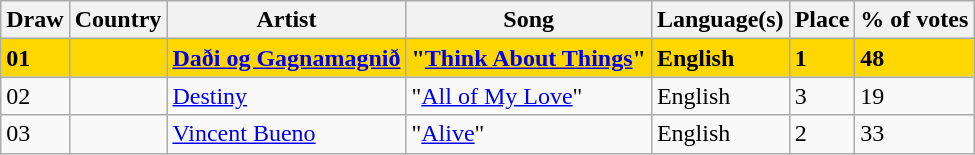<table class="sortable wikitable">
<tr>
<th>Draw</th>
<th>Country</th>
<th>Artist</th>
<th>Song</th>
<th>Language(s)</th>
<th>Place</th>
<th>% of votes</th>
</tr>
<tr style="background: gold; font-weight: bold;">
<td>01</td>
<td></td>
<td><a href='#'>Daði og Gagnamagnið</a></td>
<td>"<a href='#'>Think About Things</a>"</td>
<td>English</td>
<td>1</td>
<td>48</td>
</tr>
<tr>
<td>02</td>
<td></td>
<td><a href='#'>Destiny</a></td>
<td>"<a href='#'>All of My Love</a>"</td>
<td>English</td>
<td>3</td>
<td>19</td>
</tr>
<tr>
<td>03</td>
<td></td>
<td><a href='#'>Vincent Bueno</a></td>
<td>"<a href='#'>Alive</a>"</td>
<td>English</td>
<td>2</td>
<td>33</td>
</tr>
</table>
